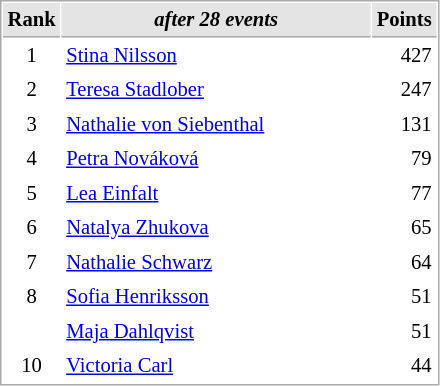<table cellspacing="1" cellpadding="3" style="border:1px solid #AAAAAA;font-size:86%">
<tr style="background-color: #E4E4E4;">
<th style="border-bottom:1px solid #AAAAAA" width=10>Rank</th>
<th style="border-bottom:1px solid #AAAAAA" width=200><em>after 28 events</em></th>
<th style="border-bottom:1px solid #AAAAAA" width=20 align=right>Points</th>
</tr>
<tr>
<td align=center>1</td>
<td> <a href='#'>Stina Nilsson</a></td>
<td align=right>427</td>
</tr>
<tr>
<td align=center>2</td>
<td> <a href='#'>Teresa Stadlober</a></td>
<td align=right>247</td>
</tr>
<tr>
<td align=center>3</td>
<td> <a href='#'>Nathalie von Siebenthal</a></td>
<td align=right>131</td>
</tr>
<tr>
<td align=center>4</td>
<td> <a href='#'>Petra Nováková</a></td>
<td align=right>79</td>
</tr>
<tr>
<td align=center>5</td>
<td> <a href='#'>Lea Einfalt</a></td>
<td align=right>77</td>
</tr>
<tr>
<td align=center>6</td>
<td> <a href='#'>Natalya Zhukova</a></td>
<td align=right>65</td>
</tr>
<tr>
<td align=center>7</td>
<td> <a href='#'>Nathalie Schwarz</a></td>
<td align=right>64</td>
</tr>
<tr>
<td align=center>8</td>
<td> <a href='#'>Sofia Henriksson</a></td>
<td align=right>51</td>
</tr>
<tr>
<td></td>
<td> <a href='#'>Maja Dahlqvist</a></td>
<td align=right>51</td>
</tr>
<tr>
<td align=center>10</td>
<td> <a href='#'>Victoria Carl</a></td>
<td align=right>44</td>
</tr>
</table>
